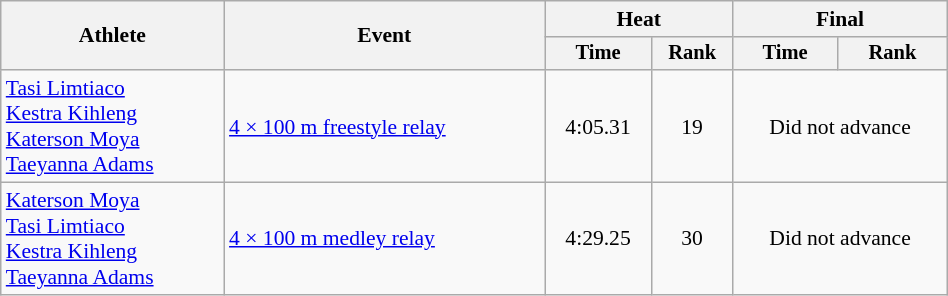<table class="wikitable" style="text-align:center; font-size:90%; width:50%;">
<tr>
<th rowspan="2">Athlete</th>
<th rowspan="2">Event</th>
<th colspan="2">Heat</th>
<th colspan="2">Final</th>
</tr>
<tr style="font-size:95%">
<th>Time</th>
<th>Rank</th>
<th>Time</th>
<th>Rank</th>
</tr>
<tr>
<td align=left><a href='#'>Tasi Limtiaco</a><br><a href='#'>Kestra Kihleng</a><br><a href='#'>Katerson Moya</a><br><a href='#'>Taeyanna Adams</a></td>
<td align=left><a href='#'>4 × 100 m freestyle relay</a></td>
<td>4:05.31</td>
<td>19</td>
<td colspan="2">Did not advance</td>
</tr>
<tr>
<td align=left><a href='#'>Katerson Moya</a><br><a href='#'>Tasi Limtiaco</a><br><a href='#'>Kestra Kihleng</a> <br><a href='#'>Taeyanna Adams</a></td>
<td align=left><a href='#'>4 × 100 m medley relay</a></td>
<td>4:29.25</td>
<td>30</td>
<td colspan="2">Did not advance</td>
</tr>
</table>
